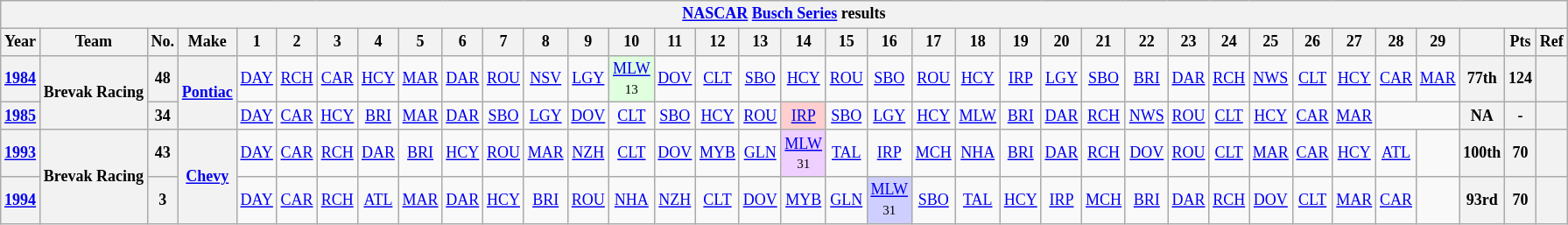<table class="wikitable" style="text-align:center; font-size:75%">
<tr>
<th colspan=42><a href='#'>NASCAR</a> <a href='#'>Busch Series</a> results</th>
</tr>
<tr>
<th>Year</th>
<th>Team</th>
<th>No.</th>
<th>Make</th>
<th>1</th>
<th>2</th>
<th>3</th>
<th>4</th>
<th>5</th>
<th>6</th>
<th>7</th>
<th>8</th>
<th>9</th>
<th>10</th>
<th>11</th>
<th>12</th>
<th>13</th>
<th>14</th>
<th>15</th>
<th>16</th>
<th>17</th>
<th>18</th>
<th>19</th>
<th>20</th>
<th>21</th>
<th>22</th>
<th>23</th>
<th>24</th>
<th>25</th>
<th>26</th>
<th>27</th>
<th>28</th>
<th>29</th>
<th></th>
<th>Pts</th>
<th>Ref</th>
</tr>
<tr>
<th><a href='#'>1984</a></th>
<th rowspan=2>Brevak Racing</th>
<th>48</th>
<th rowspan=2><a href='#'>Pontiac</a></th>
<td><a href='#'>DAY</a></td>
<td><a href='#'>RCH</a></td>
<td><a href='#'>CAR</a></td>
<td><a href='#'>HCY</a></td>
<td><a href='#'>MAR</a></td>
<td><a href='#'>DAR</a></td>
<td><a href='#'>ROU</a></td>
<td><a href='#'>NSV</a></td>
<td><a href='#'>LGY</a></td>
<td bgcolor="DFFFDF"><a href='#'>MLW</a><br><small>13</small></td>
<td><a href='#'>DOV</a></td>
<td><a href='#'>CLT</a></td>
<td><a href='#'>SBO</a></td>
<td><a href='#'>HCY</a></td>
<td><a href='#'>ROU</a></td>
<td><a href='#'>SBO</a></td>
<td><a href='#'>ROU</a></td>
<td><a href='#'>HCY</a></td>
<td><a href='#'>IRP</a></td>
<td><a href='#'>LGY</a></td>
<td><a href='#'>SBO</a></td>
<td><a href='#'>BRI</a></td>
<td><a href='#'>DAR</a></td>
<td><a href='#'>RCH</a></td>
<td><a href='#'>NWS</a></td>
<td><a href='#'>CLT</a></td>
<td><a href='#'>HCY</a></td>
<td><a href='#'>CAR</a></td>
<td><a href='#'>MAR</a></td>
<th>77th</th>
<th>124</th>
<th></th>
</tr>
<tr>
<th><a href='#'>1985</a></th>
<th>34</th>
<td><a href='#'>DAY</a></td>
<td><a href='#'>CAR</a></td>
<td><a href='#'>HCY</a></td>
<td><a href='#'>BRI</a></td>
<td><a href='#'>MAR</a></td>
<td><a href='#'>DAR</a></td>
<td><a href='#'>SBO</a></td>
<td><a href='#'>LGY</a></td>
<td><a href='#'>DOV</a></td>
<td><a href='#'>CLT</a></td>
<td><a href='#'>SBO</a></td>
<td><a href='#'>HCY</a></td>
<td><a href='#'>ROU</a></td>
<td style="background:#FFCFCF;"><a href='#'>IRP</a><br></td>
<td><a href='#'>SBO</a></td>
<td><a href='#'>LGY</a></td>
<td><a href='#'>HCY</a></td>
<td><a href='#'>MLW</a></td>
<td><a href='#'>BRI</a></td>
<td><a href='#'>DAR</a></td>
<td><a href='#'>RCH</a></td>
<td><a href='#'>NWS</a></td>
<td><a href='#'>ROU</a></td>
<td><a href='#'>CLT</a></td>
<td><a href='#'>HCY</a></td>
<td><a href='#'>CAR</a></td>
<td><a href='#'>MAR</a></td>
<td colspan=2></td>
<th>NA</th>
<th>-</th>
<th></th>
</tr>
<tr>
<th><a href='#'>1993</a></th>
<th rowspan=2>Brevak Racing</th>
<th>43</th>
<th rowspan=2><a href='#'>Chevy</a></th>
<td><a href='#'>DAY</a></td>
<td><a href='#'>CAR</a></td>
<td><a href='#'>RCH</a></td>
<td><a href='#'>DAR</a></td>
<td><a href='#'>BRI</a></td>
<td><a href='#'>HCY</a></td>
<td><a href='#'>ROU</a></td>
<td><a href='#'>MAR</a></td>
<td><a href='#'>NZH</a></td>
<td><a href='#'>CLT</a></td>
<td><a href='#'>DOV</a></td>
<td><a href='#'>MYB</a></td>
<td><a href='#'>GLN</a></td>
<td bgcolor="EFCFFF"><a href='#'>MLW</a><br><small>31</small></td>
<td><a href='#'>TAL</a></td>
<td><a href='#'>IRP</a></td>
<td><a href='#'>MCH</a></td>
<td><a href='#'>NHA</a></td>
<td><a href='#'>BRI</a></td>
<td><a href='#'>DAR</a></td>
<td><a href='#'>RCH</a></td>
<td><a href='#'>DOV</a></td>
<td><a href='#'>ROU</a></td>
<td><a href='#'>CLT</a></td>
<td><a href='#'>MAR</a></td>
<td><a href='#'>CAR</a></td>
<td><a href='#'>HCY</a></td>
<td><a href='#'>ATL</a></td>
<td></td>
<th>100th</th>
<th>70</th>
<th></th>
</tr>
<tr>
<th><a href='#'>1994</a></th>
<th>3</th>
<td><a href='#'>DAY</a></td>
<td><a href='#'>CAR</a></td>
<td><a href='#'>RCH</a></td>
<td><a href='#'>ATL</a></td>
<td><a href='#'>MAR</a></td>
<td><a href='#'>DAR</a></td>
<td><a href='#'>HCY</a></td>
<td><a href='#'>BRI</a></td>
<td><a href='#'>ROU</a></td>
<td><a href='#'>NHA</a></td>
<td><a href='#'>NZH</a></td>
<td><a href='#'>CLT</a></td>
<td><a href='#'>DOV</a></td>
<td><a href='#'>MYB</a></td>
<td><a href='#'>GLN</a></td>
<td bgcolor="CFCFFF"><a href='#'>MLW</a><br><small>31</small></td>
<td><a href='#'>SBO</a></td>
<td><a href='#'>TAL</a></td>
<td><a href='#'>HCY</a></td>
<td><a href='#'>IRP</a></td>
<td><a href='#'>MCH</a></td>
<td><a href='#'>BRI</a></td>
<td><a href='#'>DAR</a></td>
<td><a href='#'>RCH</a></td>
<td><a href='#'>DOV</a></td>
<td><a href='#'>CLT</a></td>
<td><a href='#'>MAR</a></td>
<td><a href='#'>CAR</a></td>
<td></td>
<th>93rd</th>
<th>70</th>
<th></th>
</tr>
</table>
